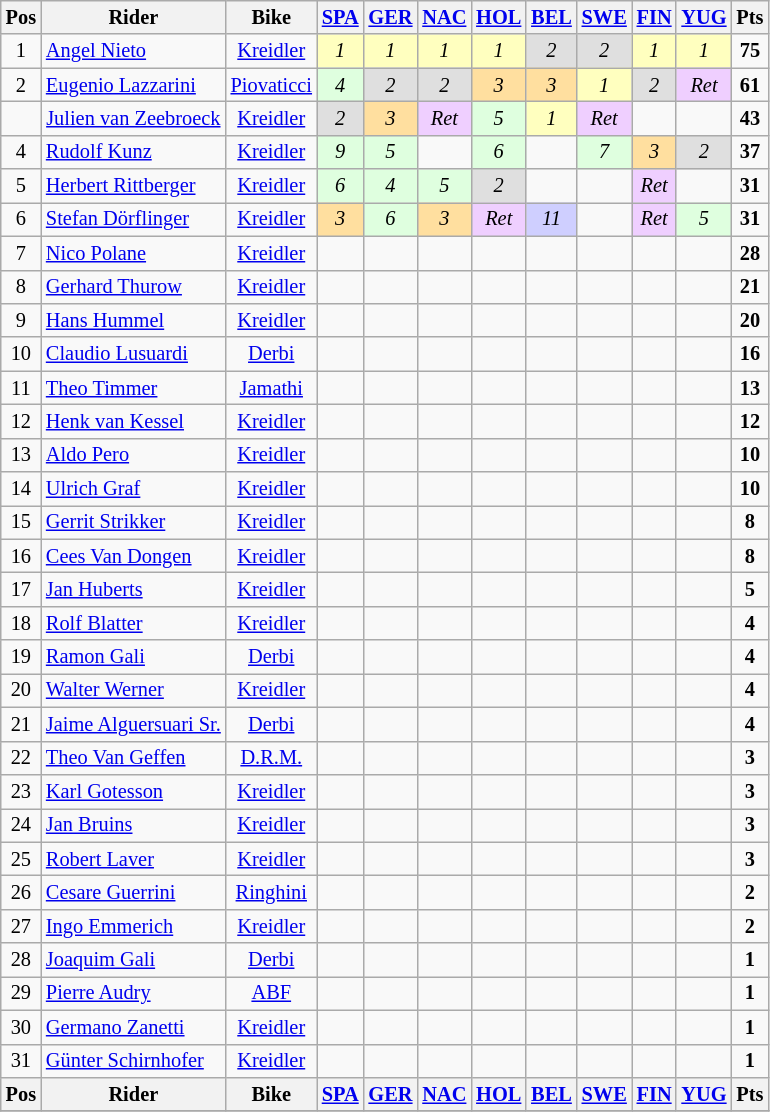<table class="wikitable" style="font-size: 85%; text-align:center">
<tr valign="top">
<th valign="middle">Pos</th>
<th valign="middle">Rider</th>
<th valign="middle">Bike<br></th>
<th><a href='#'>SPA</a><br></th>
<th><a href='#'>GER</a><br></th>
<th><a href='#'>NAC</a><br></th>
<th><a href='#'>HOL</a> <br></th>
<th><a href='#'>BEL</a> <br></th>
<th><a href='#'>SWE</a><br></th>
<th><a href='#'>FIN</a><br></th>
<th><a href='#'>YUG</a><br></th>
<th valign="middle">Pts</th>
</tr>
<tr>
<td align="center">1</td>
<td align="left">  <a href='#'>Angel Nieto</a></td>
<td><a href='#'>Kreidler</a></td>
<td style="background:#ffffbf;"><em>1 </em></td>
<td style="background:#ffffbf;"><em> 1</em></td>
<td style="background:#ffffbf;"><em>1</em></td>
<td style="background:#ffffbf;"><em> 1</em></td>
<td style="background:#dfdfdf;"><em> 2</em></td>
<td style="background:#dfdfdf;"><em> 2</em></td>
<td style="background:#ffffbf;"><em>1 </em></td>
<td style="background:#ffffbf;"><em>1</em></td>
<td><strong>75</strong></td>
</tr>
<tr>
<td align="center">2</td>
<td align="left"> <a href='#'>Eugenio Lazzarini</a></td>
<td><a href='#'>Piovaticci</a></td>
<td style="background:#dfffdf;"><em>4</em></td>
<td style="background:#dfdfdf;"><em>2 </em></td>
<td style="background:#dfdfdf;"><em>2</em></td>
<td style="background:#ffdf9f;"><em>3 </em></td>
<td style="background:#ffdf9f;"><em>3 </em></td>
<td style="background:#ffffbf;"><em>1 </em></td>
<td style="background:#dfdfdf;"><em>2</em></td>
<td style="background:#efcfff;"><em>Ret</em></td>
<td><strong>61</strong></td>
</tr>
<tr>
<td align="center"></td>
<td> <a href='#'>Julien van Zeebroeck</a></td>
<td><a href='#'>Kreidler</a></td>
<td style="background:#dfdfdf;"><em>2</em></td>
<td style="background:#ffdf9f;"><em>3 </em></td>
<td style="background:#efcfff;"><em>Ret </em></td>
<td style="background:#dfffdf;"><em>5</em></td>
<td style="background:#ffffbf;"><em>1</em></td>
<td style="background:#efcfff;"><em>Ret</em></td>
<td style="background:#;"><em> </em></td>
<td style="background:#;"><em> </em></td>
<td><strong>43</strong></td>
</tr>
<tr>
<td align="center">4</td>
<td align="left"> <a href='#'>Rudolf Kunz</a></td>
<td><a href='#'>Kreidler</a></td>
<td style="background:#dfffdf;"><em>9 </em></td>
<td style="background:#dfffdf;"><em>5 </em></td>
<td style="background:#;"><em> </em></td>
<td style="background:#dfffdf;"><em>6</em></td>
<td style="background:#;"><em> </em></td>
<td style="background:#dfffdf;"><em>7</em></td>
<td style="background:#ffdf9f;"><em>3</em></td>
<td style="background:#dfdfdf;"><em>2</em></td>
<td><strong>37</strong></td>
</tr>
<tr>
<td align="center">5</td>
<td align="left"> <a href='#'>Herbert Rittberger</a></td>
<td><a href='#'>Kreidler</a></td>
<td style="background:#dfffdf;"><em>6 </em></td>
<td style="background:#dfffdf;"><em>4 </em></td>
<td style="background:#dfffdf;"><em>5</em></td>
<td style="background:#dfdfdf;"><em>2</em></td>
<td style="background:#;"><em> </em></td>
<td style="background:#;"><em> </em></td>
<td style="background:#efcfff;"><em>Ret </em></td>
<td style="background:#;"><em> </em></td>
<td><strong>31</strong></td>
</tr>
<tr>
<td align="center">6</td>
<td align="left"> <a href='#'>Stefan Dörflinger</a></td>
<td><a href='#'>Kreidler</a></td>
<td style="background:#ffdf9f;"><em>3 </em></td>
<td style="background:#dfffdf;"><em>6 </em></td>
<td style="background:#ffdf9f;"><em>3 </em></td>
<td style="background:#efcfff;"><em>Ret </em></td>
<td style="background:#cfcfff;"><em>11</em></td>
<td style="background:#;"><em> </em></td>
<td style="background:#efcfff;"><em>Ret</em></td>
<td style="background:#dfffdf;"><em>5 </em></td>
<td><strong>31</strong></td>
</tr>
<tr>
<td align="center">7</td>
<td align="left"> <a href='#'>Nico Polane</a></td>
<td><a href='#'>Kreidler</a></td>
<td style="background:#;"><em> </em></td>
<td style="background:#;"><em> </em></td>
<td style="background:#;"><em> </em></td>
<td style="background:#;"><em> </em></td>
<td style="background:#;"><em> </em></td>
<td style="background:#;"><em> </em></td>
<td style="background:#;"><em> </em></td>
<td style="background:#;"><em> </em></td>
<td><strong>28</strong></td>
</tr>
<tr>
<td align="center">8</td>
<td align="left"> <a href='#'>Gerhard Thurow</a></td>
<td><a href='#'>Kreidler</a></td>
<td style="background:#;"><em> </em></td>
<td style="background:#;"><em> </em></td>
<td style="background:#;"><em> </em></td>
<td style="background:#;"><em> </em></td>
<td style="background:#;"><em> </em></td>
<td style="background:#;"><em> </em></td>
<td style="background:#;"><em> </em></td>
<td style="background:#;"><em> </em></td>
<td><strong>21</strong></td>
</tr>
<tr>
<td align="center">9</td>
<td align="left"> <a href='#'>Hans Hummel</a></td>
<td><a href='#'>Kreidler</a></td>
<td style="background:#;"><em> </em></td>
<td style="background:#;"><em> </em></td>
<td style="background:#;"><em> </em></td>
<td style="background:#;"><em> </em></td>
<td style="background:#;"><em> </em></td>
<td style="background:#;"><em> </em></td>
<td style="background:#;"><em> </em></td>
<td style="background:#;"><em> </em></td>
<td><strong>20</strong></td>
</tr>
<tr>
<td align="center">10</td>
<td align="left"> <a href='#'>Claudio Lusuardi</a></td>
<td><a href='#'>Derbi</a></td>
<td style="background:#;"><em> </em></td>
<td style="background:#;"><em> </em></td>
<td style="background:#;"><em> </em></td>
<td style="background:#;"><em> </em></td>
<td style="background:#;"><em> </em></td>
<td style="background:#;"><em> </em></td>
<td style="background:#;"><em> </em></td>
<td style="background:#;"><em> </em></td>
<td><strong>16</strong></td>
</tr>
<tr>
<td align="center">11</td>
<td align="left"> <a href='#'>Theo Timmer</a></td>
<td><a href='#'>Jamathi</a></td>
<td style="background:#;"><em> </em></td>
<td style="background:#;"><em> </em></td>
<td style="background:#;"><em> </em></td>
<td style="background:#;"><em> </em></td>
<td style="background:#;"><em> </em></td>
<td style="background:#;"><em> </em></td>
<td style="background:#;"><em> </em></td>
<td style="background:#;"><em> </em></td>
<td><strong>13</strong></td>
</tr>
<tr>
<td align="center">12</td>
<td align="left"> <a href='#'>Henk van Kessel</a></td>
<td><a href='#'>Kreidler</a></td>
<td style="background:#;"><em> </em></td>
<td style="background:#;"><em> </em></td>
<td style="background:#;"><em> </em></td>
<td style="background:#;"><em> </em></td>
<td style="background:#;"><em> </em></td>
<td style="background:#;"><em> </em></td>
<td style="background:#;"><em> </em></td>
<td style="background:#;"><em> </em></td>
<td><strong>12</strong></td>
</tr>
<tr>
<td align="center">13</td>
<td align="left"> <a href='#'>Aldo Pero</a></td>
<td><a href='#'>Kreidler</a></td>
<td style="background:#;"><em> </em></td>
<td style="background:#;"><em> </em></td>
<td style="background:#;"><em> </em></td>
<td style="background:#;"><em> </em></td>
<td style="background:#;"><em> </em></td>
<td style="background:#;"><em> </em></td>
<td style="background:#;"><em> </em></td>
<td style="background:#;"><em> </em></td>
<td><strong>10</strong></td>
</tr>
<tr>
<td align="center">14</td>
<td align="left"> <a href='#'>Ulrich Graf</a></td>
<td><a href='#'>Kreidler</a></td>
<td style="background:#;"><em> </em></td>
<td style="background:#;"><em> </em></td>
<td style="background:#;"><em> </em></td>
<td style="background:#;"><em> </em></td>
<td style="background:#;"><em> </em></td>
<td style="background:#;"><em> </em></td>
<td style="background:#;"><em> </em></td>
<td style="background:#;"><em> </em></td>
<td><strong>10</strong></td>
</tr>
<tr>
<td align="center">15</td>
<td align="left"> <a href='#'>Gerrit Strikker</a></td>
<td><a href='#'>Kreidler</a></td>
<td style="background:#;"><em> </em></td>
<td style="background:#;"><em> </em></td>
<td style="background:#;"><em> </em></td>
<td style="background:#;"><em> </em></td>
<td style="background:#;"><em> </em></td>
<td style="background:#;"><em> </em></td>
<td style="background:#;"><em> </em></td>
<td style="background:#;"><em> </em></td>
<td><strong>8</strong></td>
</tr>
<tr>
<td align="center">16</td>
<td align="left"> <a href='#'>Cees Van Dongen</a></td>
<td><a href='#'>Kreidler</a></td>
<td style="background:#;"><em> </em></td>
<td style="background:#;"><em> </em></td>
<td style="background:#;"><em> </em></td>
<td style="background:#;"><em> </em></td>
<td style="background:#;"><em> </em></td>
<td style="background:#;"><em> </em></td>
<td style="background:#;"><em> </em></td>
<td style="background:#;"><em> </em></td>
<td><strong>8</strong></td>
</tr>
<tr>
<td align="center">17</td>
<td align="left"> <a href='#'>Jan Huberts</a></td>
<td><a href='#'>Kreidler</a></td>
<td style="background:#;"><em> </em></td>
<td style="background:#;"><em> </em></td>
<td style="background:#;"><em> </em></td>
<td style="background:#;"><em> </em></td>
<td style="background:#;"><em> </em></td>
<td style="background:#;"><em> </em></td>
<td style="background:#;"><em> </em></td>
<td style="background:#;"><em> </em></td>
<td><strong>5</strong></td>
</tr>
<tr>
<td align="center">18</td>
<td align="left"> <a href='#'>Rolf Blatter</a></td>
<td><a href='#'>Kreidler</a></td>
<td style="background:#;"><em> </em></td>
<td style="background:#;"><em> </em></td>
<td style="background:#;"><em> </em></td>
<td style="background:#;"><em> </em></td>
<td style="background:#;"><em> </em></td>
<td style="background:#;"><em> </em></td>
<td style="background:#;"><em> </em></td>
<td style="background:#;"><em> </em></td>
<td><strong>4</strong></td>
</tr>
<tr>
<td align="center">19</td>
<td align="left"> <a href='#'>Ramon Gali</a></td>
<td><a href='#'>Derbi</a></td>
<td style="background:#;"><em> </em></td>
<td style="background:#;"><em> </em></td>
<td style="background:#;"><em> </em></td>
<td style="background:#;"><em> </em></td>
<td style="background:#;"><em> </em></td>
<td style="background:#;"><em> </em></td>
<td style="background:#;"><em> </em></td>
<td style="background:#;"><em> </em></td>
<td><strong>4</strong></td>
</tr>
<tr>
<td align="center">20</td>
<td align="left"> <a href='#'>Walter Werner</a></td>
<td><a href='#'>Kreidler</a></td>
<td style="background:#;"><em> </em></td>
<td style="background:#;"><em> </em></td>
<td style="background:#;"><em> </em></td>
<td style="background:#;"><em> </em></td>
<td style="background:#;"><em> </em></td>
<td style="background:#;"><em> </em></td>
<td style="background:#;"><em> </em></td>
<td style="background:#;"><em> </em></td>
<td><strong>4</strong></td>
</tr>
<tr>
<td align="center">21</td>
<td align="left"> <a href='#'>Jaime Alguersuari Sr.</a></td>
<td><a href='#'>Derbi</a></td>
<td style="background:#;"><em> </em></td>
<td style="background:#;"><em> </em></td>
<td style="background:#;"><em> </em></td>
<td style="background:#;"><em> </em></td>
<td style="background:#;"><em> </em></td>
<td style="background:#;"><em> </em></td>
<td style="background:#;"><em> </em></td>
<td style="background:#;"><em> </em></td>
<td><strong>4</strong></td>
</tr>
<tr>
<td align="center">22</td>
<td align="left"> <a href='#'>Theo Van Geffen</a></td>
<td><a href='#'>D.R.M.</a></td>
<td style="background:#;"><em> </em></td>
<td style="background:#;"><em> </em></td>
<td style="background:#;"><em> </em></td>
<td style="background:#;"><em> </em></td>
<td style="background:#;"><em> </em></td>
<td style="background:#;"><em> </em></td>
<td style="background:#;"><em> </em></td>
<td style="background:#;"><em> </em></td>
<td><strong>3</strong></td>
</tr>
<tr>
<td align="center">23</td>
<td align="left"> <a href='#'>Karl Gotesson</a></td>
<td><a href='#'>Kreidler</a></td>
<td style="background:#;"><em> </em></td>
<td style="background:#;"><em> </em></td>
<td style="background:#;"><em> </em></td>
<td style="background:#;"><em> </em></td>
<td style="background:#;"><em> </em></td>
<td style="background:#;"><em> </em></td>
<td style="background:#;"><em> </em></td>
<td style="background:#;"><em> </em></td>
<td><strong>3</strong></td>
</tr>
<tr>
<td align="center">24</td>
<td align="left"> <a href='#'>Jan Bruins</a></td>
<td><a href='#'>Kreidler</a></td>
<td style="background:#;"><em> </em></td>
<td style="background:#;"><em> </em></td>
<td style="background:#;"><em> </em></td>
<td style="background:#;"><em> </em></td>
<td style="background:#;"><em> </em></td>
<td style="background:#;"><em> </em></td>
<td style="background:#;"><em> </em></td>
<td style="background:#;"><em> </em></td>
<td><strong>3</strong></td>
</tr>
<tr>
<td align="center">25</td>
<td align="left"> <a href='#'>Robert Laver</a></td>
<td><a href='#'>Kreidler</a></td>
<td style="background:#;"><em> </em></td>
<td style="background:#;"><em> </em></td>
<td style="background:#;"><em> </em></td>
<td style="background:#;"><em> </em></td>
<td style="background:#;"><em> </em></td>
<td style="background:#;"><em> </em></td>
<td style="background:#;"><em> </em></td>
<td style="background:#;"><em> </em></td>
<td><strong>3</strong></td>
</tr>
<tr>
<td align="center">26</td>
<td align="left"> <a href='#'>Cesare Guerrini</a></td>
<td><a href='#'>Ringhini</a></td>
<td style="background:#;"><em> </em></td>
<td style="background:#;"><em> </em></td>
<td style="background:#;"><em> </em></td>
<td style="background:#;"><em> </em></td>
<td style="background:#;"><em> </em></td>
<td style="background:#;"><em> </em></td>
<td style="background:#;"><em> </em></td>
<td style="background:#;"><em> </em></td>
<td><strong>2</strong></td>
</tr>
<tr>
<td align="center">27</td>
<td align="left"> <a href='#'>Ingo Emmerich</a></td>
<td><a href='#'>Kreidler</a></td>
<td style="background:#;"><em> </em></td>
<td style="background:#;"><em> </em></td>
<td style="background:#;"><em> </em></td>
<td style="background:#;"><em> </em></td>
<td style="background:#;"><em> </em></td>
<td style="background:#;"><em> </em></td>
<td style="background:#;"><em> </em></td>
<td style="background:#;"><em> </em></td>
<td><strong>2</strong></td>
</tr>
<tr>
<td align="center">28</td>
<td align="left"> <a href='#'>Joaquim Gali</a></td>
<td><a href='#'>Derbi</a></td>
<td style="background:#;"><em> </em></td>
<td style="background:#;"><em> </em></td>
<td style="background:#;"><em> </em></td>
<td style="background:#;"><em> </em></td>
<td style="background:#;"><em> </em></td>
<td style="background:#;"><em> </em></td>
<td style="background:#;"><em> </em></td>
<td style="background:#;"><em> </em></td>
<td><strong>1</strong></td>
</tr>
<tr>
<td align="center">29</td>
<td align="left"> <a href='#'>Pierre Audry</a></td>
<td><a href='#'>ABF</a></td>
<td style="background:#;"><em> </em></td>
<td style="background:#;"><em> </em></td>
<td style="background:#;"><em> </em></td>
<td style="background:#;"><em> </em></td>
<td style="background:#;"><em> </em></td>
<td style="background:#;"><em> </em></td>
<td style="background:#;"><em> </em></td>
<td style="background:#;"><em> </em></td>
<td><strong>1</strong></td>
</tr>
<tr>
<td align="center">30</td>
<td align="left"> <a href='#'>Germano Zanetti</a></td>
<td><a href='#'>Kreidler</a></td>
<td style="background:#;"><em> </em></td>
<td style="background:#;"><em> </em></td>
<td style="background:#;"><em> </em></td>
<td style="background:#;"><em> </em></td>
<td style="background:#;"><em> </em></td>
<td style="background:#;"><em> </em></td>
<td style="background:#;"><em> </em></td>
<td style="background:#;"><em> </em></td>
<td><strong>1</strong></td>
</tr>
<tr>
<td align="center">31</td>
<td align="left" nowrap> <a href='#'>Günter Schirnhofer</a></td>
<td><a href='#'>Kreidler</a></td>
<td style="background:#;"><em> </em></td>
<td style="background:#;"><em> </em></td>
<td style="background:#;"><em> </em></td>
<td style="background:#;"><em> </em></td>
<td style="background:#;"><em> </em></td>
<td style="background:#;"><em> </em></td>
<td style="background:#;"><em> </em></td>
<td style="background:#;"><em> </em></td>
<td><strong>1</strong></td>
</tr>
<tr valign="top">
<th valign="middle">Pos</th>
<th valign="middle">Rider</th>
<th valign="middle">Bike<br></th>
<th><a href='#'>SPA</a><br></th>
<th><a href='#'>GER</a><br></th>
<th><a href='#'>NAC</a><br></th>
<th><a href='#'>HOL</a> <br></th>
<th><a href='#'>BEL</a> <br></th>
<th><a href='#'>SWE</a><br></th>
<th><a href='#'>FIN</a><br></th>
<th><a href='#'>YUG</a><br></th>
<th valign="middle">Pts</th>
</tr>
<tr>
</tr>
</table>
